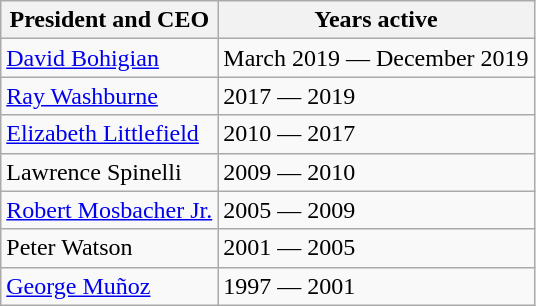<table class="wikitable">
<tr>
<th>President and CEO</th>
<th>Years active</th>
</tr>
<tr>
<td><a href='#'>David Bohigian</a></td>
<td>March 2019 — December 2019</td>
</tr>
<tr>
<td><a href='#'>Ray Washburne</a></td>
<td>2017 — 2019</td>
</tr>
<tr>
<td><a href='#'>Elizabeth Littlefield</a></td>
<td>2010 — 2017</td>
</tr>
<tr>
<td>Lawrence Spinelli</td>
<td>2009 — 2010</td>
</tr>
<tr>
<td><a href='#'>Robert Mosbacher Jr.</a></td>
<td>2005 — 2009</td>
</tr>
<tr>
<td>Peter Watson</td>
<td>2001 — 2005</td>
</tr>
<tr>
<td><a href='#'>George Muñoz</a></td>
<td>1997 — 2001</td>
</tr>
</table>
